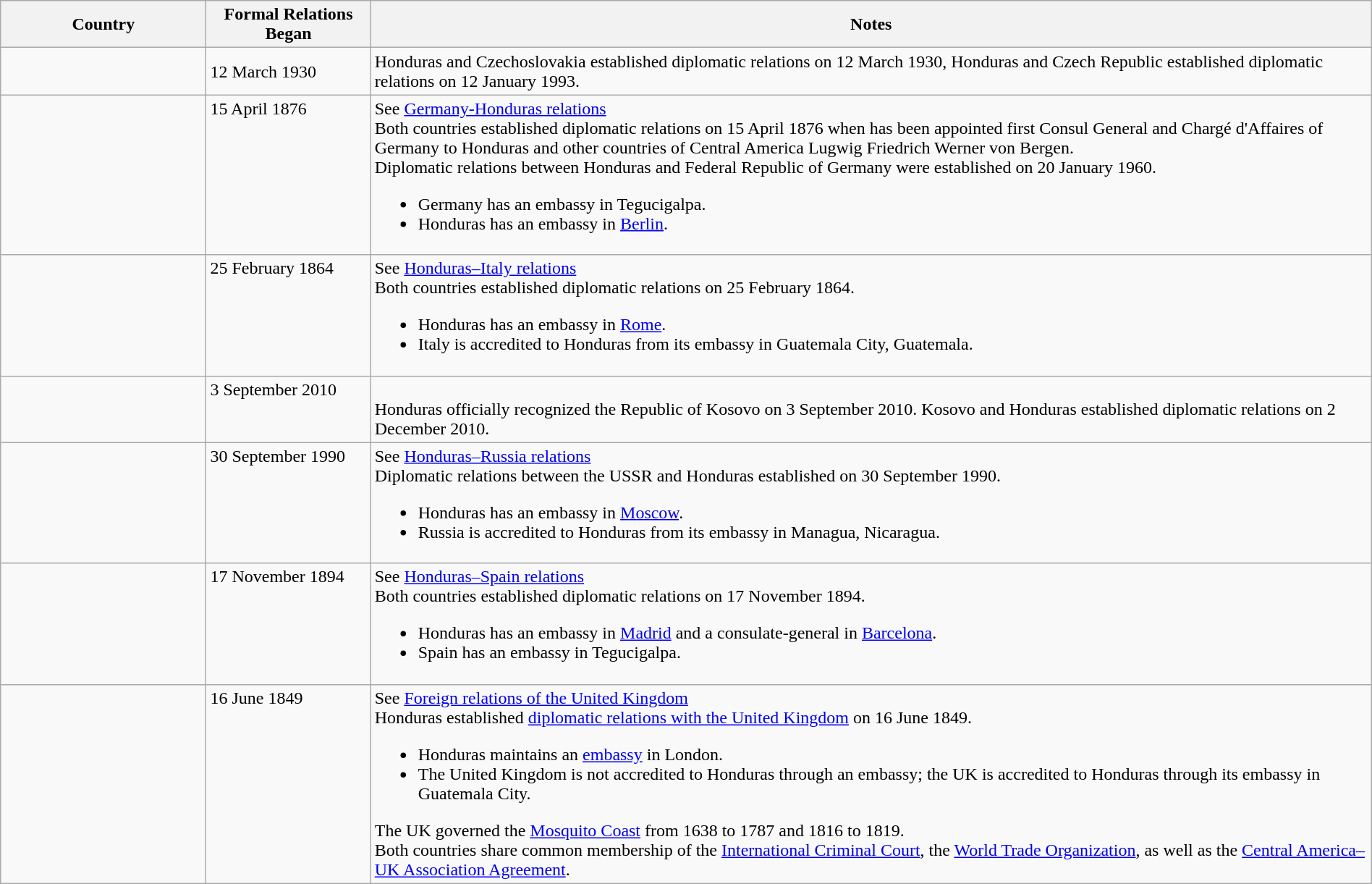<table class="wikitable sortable" style="width:100%; margin:auto;">
<tr>
<th style="width:15%;">Country</th>
<th style="width:12%;">Formal Relations Began</th>
<th>Notes</th>
</tr>
<tr>
<td></td>
<td>12 March 1930</td>
<td>Honduras and Czechoslovakia established diplomatic relations on 12 March 1930, Honduras and Czech Republic established diplomatic relations on 12 January 1993.</td>
</tr>
<tr valign="top">
<td></td>
<td>15 April 1876</td>
<td>See <a href='#'>Germany-Honduras relations</a><br>Both countries established diplomatic relations on 15 April 1876 when has been appointed first Consul General and Chargé d'Affaires of Germany to Honduras and other countries of Central America Lugwig Friedrich Werner von Bergen.<br>Diplomatic relations between Honduras and Federal Republic of Germany  were established on 20 January 1960.<ul><li>Germany has an embassy in Tegucigalpa.</li><li>Honduras has an embassy in <a href='#'>Berlin</a>.</li></ul></td>
</tr>
<tr valign="top">
<td></td>
<td>25 February 1864</td>
<td>See <a href='#'>Honduras–Italy relations</a><br>Both countries established diplomatic relations on 25 February 1864.<ul><li>Honduras has an embassy in <a href='#'>Rome</a>.</li><li>Italy is accredited to Honduras from its embassy in Guatemala City, Guatemala.</li></ul></td>
</tr>
<tr valign="top">
<td></td>
<td>3 September 2010</td>
<td><br>Honduras officially recognized the Republic of Kosovo on 3 September 2010. Kosovo and Honduras established diplomatic relations on 2 December 2010.</td>
</tr>
<tr valign="top">
<td></td>
<td>30 September 1990</td>
<td>See <a href='#'>Honduras–Russia relations</a><br>Diplomatic relations between the USSR and Honduras established on 30 September 1990.<ul><li>Honduras has an embassy in <a href='#'>Moscow</a>.</li><li>Russia is accredited to Honduras from its embassy in Managua, Nicaragua.</li></ul></td>
</tr>
<tr valign="top">
<td></td>
<td>17 November 1894</td>
<td>See <a href='#'>Honduras–Spain relations</a><br>Both countries established diplomatic relations on 17 November 1894.<ul><li>Honduras has an embassy in <a href='#'>Madrid</a> and a consulate-general in <a href='#'>Barcelona</a>.</li><li>Spain has an embassy in Tegucigalpa.</li></ul></td>
</tr>
<tr valign="top">
<td></td>
<td>16 June 1849</td>
<td>See <a href='#'>Foreign relations of the United Kingdom</a><br>Honduras established <a href='#'>diplomatic relations with the United Kingdom</a> on 16 June 1849.<ul><li>Honduras maintains an <a href='#'>embassy</a> in London.</li><li>The United Kingdom is not accredited to Honduras through an embassy; the UK is accredited to Honduras through its embassy in Guatemala City.</li></ul>The UK governed the <a href='#'>Mosquito Coast</a> from 1638 to 1787 and 1816 to 1819.<br>Both countries share common membership of the <a href='#'>International Criminal Court</a>, the <a href='#'>World Trade Organization</a>, as well as the <a href='#'>Central America–UK Association Agreement</a>.</td>
</tr>
</table>
